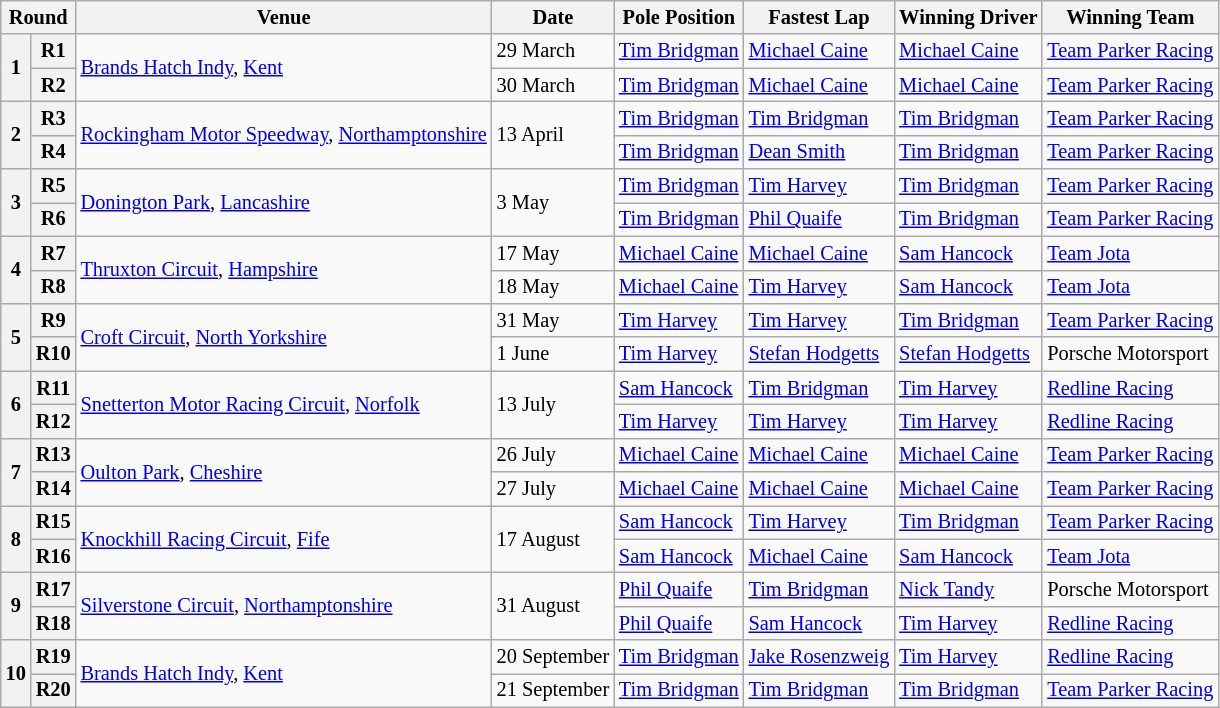<table class="wikitable" style="font-size: 85%">
<tr>
<th colspan="2">Round</th>
<th>Venue</th>
<th>Date</th>
<th>Pole Position</th>
<th>Fastest Lap</th>
<th>Winning Driver</th>
<th>Winning Team</th>
</tr>
<tr>
<th rowspan=2>1</th>
<th>R1</th>
<td rowspan=2><a href='#'>Brands Hatch Indy</a>, <a href='#'>Kent</a></td>
<td>29 March</td>
<td> <a href='#'>Tim Bridgman</a></td>
<td> <a href='#'>Michael Caine</a></td>
<td> <a href='#'>Michael Caine</a></td>
<td><a href='#'>Team Parker Racing</a></td>
</tr>
<tr>
<th>R2</th>
<td>30 March</td>
<td> <a href='#'>Tim Bridgman</a></td>
<td> <a href='#'>Michael Caine</a></td>
<td> <a href='#'>Michael Caine</a></td>
<td><a href='#'>Team Parker Racing</a></td>
</tr>
<tr>
<th rowspan=2>2</th>
<th>R3</th>
<td rowspan=2><a href='#'>Rockingham Motor Speedway</a>, <a href='#'>Northamptonshire</a></td>
<td rowspan=2>13 April</td>
<td> <a href='#'>Tim Bridgman</a></td>
<td> <a href='#'>Tim Bridgman</a></td>
<td> <a href='#'>Tim Bridgman</a></td>
<td><a href='#'>Team Parker Racing</a></td>
</tr>
<tr>
<th>R4</th>
<td> <a href='#'>Tim Bridgman</a></td>
<td> <a href='#'>Dean Smith</a></td>
<td> <a href='#'>Tim Bridgman</a></td>
<td><a href='#'>Team Parker Racing</a></td>
</tr>
<tr>
<th rowspan=2>3</th>
<th>R5</th>
<td rowspan=2><a href='#'>Donington Park</a>, <a href='#'>Lancashire</a></td>
<td rowspan=2>3 May</td>
<td> <a href='#'>Tim Bridgman</a></td>
<td> <a href='#'>Tim Harvey</a></td>
<td> <a href='#'>Tim Bridgman</a></td>
<td><a href='#'>Team Parker Racing</a></td>
</tr>
<tr>
<th>R6</th>
<td> <a href='#'>Tim Bridgman</a></td>
<td> <a href='#'>Phil Quaife</a></td>
<td> <a href='#'>Tim Bridgman</a></td>
<td><a href='#'>Team Parker Racing</a></td>
</tr>
<tr>
<th rowspan=2>4</th>
<th>R7</th>
<td rowspan=2><a href='#'>Thruxton Circuit</a>, <a href='#'>Hampshire</a></td>
<td>17 May</td>
<td> <a href='#'>Michael Caine</a></td>
<td> <a href='#'>Michael Caine</a></td>
<td> <a href='#'>Sam Hancock</a></td>
<td><a href='#'>Team Jota</a></td>
</tr>
<tr>
<th>R8</th>
<td>18 May</td>
<td> <a href='#'>Michael Caine</a></td>
<td> <a href='#'>Tim Harvey</a></td>
<td> <a href='#'>Sam Hancock</a></td>
<td><a href='#'>Team Jota</a></td>
</tr>
<tr>
<th rowspan=2>5</th>
<th>R9</th>
<td rowspan=2><a href='#'>Croft Circuit</a>, <a href='#'>North Yorkshire</a></td>
<td>31 May</td>
<td> <a href='#'>Tim Harvey</a></td>
<td> <a href='#'>Tim Harvey</a></td>
<td> <a href='#'>Tim Bridgman</a></td>
<td><a href='#'>Team Parker Racing</a></td>
</tr>
<tr>
<th>R10</th>
<td>1 June</td>
<td> <a href='#'>Tim Harvey</a></td>
<td> <a href='#'>Stefan Hodgetts</a></td>
<td> <a href='#'>Stefan Hodgetts</a></td>
<td>Porsche Motorsport</td>
</tr>
<tr>
<th rowspan=2>6</th>
<th>R11</th>
<td rowspan=2><a href='#'>Snetterton Motor Racing Circuit</a>, <a href='#'>Norfolk</a></td>
<td rowspan=2>13 July</td>
<td> <a href='#'>Sam Hancock</a></td>
<td> <a href='#'>Tim Bridgman</a></td>
<td> <a href='#'>Tim Harvey</a></td>
<td><a href='#'>Redline Racing</a></td>
</tr>
<tr>
<th>R12</th>
<td> <a href='#'>Tim Harvey</a></td>
<td> <a href='#'>Tim Harvey</a></td>
<td> <a href='#'>Tim Harvey</a></td>
<td><a href='#'>Redline Racing</a></td>
</tr>
<tr>
<th rowspan=2>7</th>
<th>R13</th>
<td rowspan=2><a href='#'>Oulton Park</a>, <a href='#'>Cheshire</a></td>
<td>26 July</td>
<td> <a href='#'>Michael Caine</a></td>
<td> <a href='#'>Michael Caine</a></td>
<td> <a href='#'>Michael Caine</a></td>
<td><a href='#'>Team Parker Racing</a></td>
</tr>
<tr>
<th>R14</th>
<td>27 July</td>
<td> <a href='#'>Michael Caine</a></td>
<td> <a href='#'>Michael Caine</a></td>
<td> <a href='#'>Michael Caine</a></td>
<td><a href='#'>Team Parker Racing</a></td>
</tr>
<tr>
<th rowspan=2>8</th>
<th>R15</th>
<td rowspan=2><a href='#'>Knockhill Racing Circuit</a>, <a href='#'>Fife</a></td>
<td rowspan=2>17 August</td>
<td> <a href='#'>Sam Hancock</a></td>
<td> <a href='#'>Tim Harvey</a></td>
<td> <a href='#'>Tim Bridgman</a></td>
<td><a href='#'>Team Parker Racing</a></td>
</tr>
<tr>
<th>R16</th>
<td> <a href='#'>Sam Hancock</a></td>
<td> <a href='#'>Michael Caine</a></td>
<td> <a href='#'>Sam Hancock</a></td>
<td><a href='#'>Team Jota</a></td>
</tr>
<tr>
<th rowspan=2>9</th>
<th>R17</th>
<td rowspan=2><a href='#'>Silverstone Circuit</a>, <a href='#'>Northamptonshire</a></td>
<td rowspan=2>31 August</td>
<td> <a href='#'>Phil Quaife</a></td>
<td> <a href='#'>Tim Bridgman</a></td>
<td> <a href='#'>Nick Tandy</a></td>
<td>Porsche Motorsport</td>
</tr>
<tr>
<th>R18</th>
<td> <a href='#'>Phil Quaife</a></td>
<td> <a href='#'>Sam Hancock</a></td>
<td> <a href='#'>Tim Harvey</a></td>
<td><a href='#'>Redline Racing</a></td>
</tr>
<tr>
<th rowspan=2>10</th>
<th>R19</th>
<td rowspan=2><a href='#'>Brands Hatch Indy</a>, <a href='#'>Kent</a></td>
<td>20 September</td>
<td> <a href='#'>Tim Bridgman</a></td>
<td> <a href='#'>Jake Rosenzweig</a></td>
<td> <a href='#'>Tim Harvey</a></td>
<td><a href='#'>Redline Racing</a></td>
</tr>
<tr>
<th>R20</th>
<td>21 September</td>
<td> <a href='#'>Tim Bridgman</a></td>
<td> <a href='#'>Tim Bridgman</a></td>
<td> <a href='#'>Tim Bridgman</a></td>
<td><a href='#'>Team Parker Racing</a></td>
</tr>
</table>
